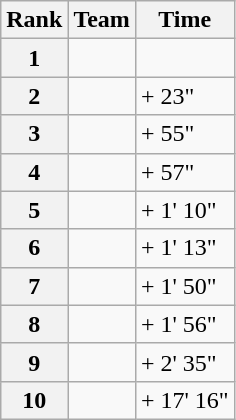<table class="wikitable">
<tr>
<th scope="col">Rank</th>
<th scope="col">Team</th>
<th scope="col">Time</th>
</tr>
<tr>
<th scope="row">1</th>
<td> </td>
<td></td>
</tr>
<tr>
<th scope="row">2</th>
<td></td>
<td>+ 23"</td>
</tr>
<tr>
<th scope="row">3</th>
<td></td>
<td>+ 55"</td>
</tr>
<tr>
<th scope="row">4</th>
<td></td>
<td>+ 57"</td>
</tr>
<tr>
<th scope="row">5</th>
<td></td>
<td>+ 1' 10"</td>
</tr>
<tr>
<th scope="row">6</th>
<td></td>
<td>+ 1' 13"</td>
</tr>
<tr>
<th scope="row">7</th>
<td></td>
<td>+ 1' 50"</td>
</tr>
<tr>
<th scope="row">8</th>
<td></td>
<td>+ 1' 56"</td>
</tr>
<tr>
<th scope="row">9</th>
<td></td>
<td>+ 2' 35"</td>
</tr>
<tr>
<th scope="row">10</th>
<td></td>
<td>+ 17' 16"</td>
</tr>
</table>
